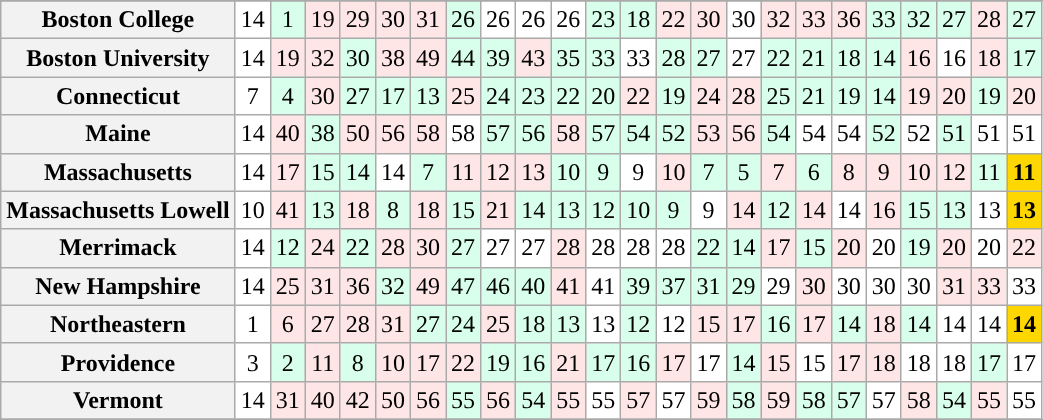<table class="wikitable sortable" style="text-align: center;">
<tr>
</tr>
<tr>
<th>Boston College</th>
<td bgcolor=FFFFFF>14</td>
<td bgcolor=D8FFEB>1</td>
<td bgcolor=FFE6E6>19</td>
<td bgcolor=FFE6E6>29</td>
<td bgcolor=FFE6E6>30</td>
<td bgcolor=FFE6E6>31</td>
<td bgcolor=D8FFEB>26</td>
<td bgcolor=FFFFFF>26</td>
<td bgcolor=FFFFFF>26</td>
<td bgcolor=FFFFFF>26</td>
<td bgcolor=D8FFEB>23</td>
<td bgcolor=D8FFEB>18</td>
<td bgcolor=FFE6E6>22</td>
<td bgcolor=FFE6E6>30</td>
<td bgcolor=FFFFFF>30</td>
<td bgcolor=FFE6E6>32</td>
<td bgcolor=FFE6E6>33</td>
<td bgcolor=FFE6E6>36</td>
<td bgcolor=D8FFEB>33</td>
<td bgcolor=D8FFEB>32</td>
<td bgcolor=D8FFEB>27</td>
<td bgcolor=FFE6E6>28</td>
<td bgcolor=D8FFEB>27</td>
</tr>
<tr>
<th>Boston University</th>
<td bgcolor=FFFFFF>14</td>
<td bgcolor=FFE6E6>19</td>
<td bgcolor=FFE6E6>32</td>
<td bgcolor=D8FFEB>30</td>
<td bgcolor=FFE6E6>38</td>
<td bgcolor=FFE6E6>49</td>
<td bgcolor=D8FFEB>44</td>
<td bgcolor=D8FFEB>39</td>
<td bgcolor=FFE6E6>43</td>
<td bgcolor=D8FFEB>35</td>
<td bgcolor=D8FFEB>33</td>
<td bgcolor=FFFFFF>33</td>
<td bgcolor=D8FFEB>28</td>
<td bgcolor=D8FFEB>27</td>
<td bgcolor=FFFFFF>27</td>
<td bgcolor=D8FFEB>22</td>
<td bgcolor=D8FFEB>21</td>
<td bgcolor=D8FFEB>18</td>
<td bgcolor=D8FFEB>14</td>
<td bgcolor=FFE6E6>16</td>
<td bgcolor=FFFFFF>16</td>
<td bgcolor=FFE6E6>18</td>
<td bgcolor=D8FFEB>17</td>
</tr>
<tr>
<th>Connecticut</th>
<td bgcolor=FFFFFF>7</td>
<td bgcolor=D8FFEB>4</td>
<td bgcolor=FFE6E6>30</td>
<td bgcolor=D8FFEB>27</td>
<td bgcolor=D8FFEB>17</td>
<td bgcolor=D8FFEB>13</td>
<td bgcolor=FFE6E6>25</td>
<td bgcolor=D8FFEB>24</td>
<td bgcolor=D8FFEB>23</td>
<td bgcolor=D8FFEB>22</td>
<td bgcolor=D8FFEB>20</td>
<td bgcolor=FFE6E6>22</td>
<td bgcolor=D8FFEB>19</td>
<td bgcolor=FFE6E6>24</td>
<td bgcolor=FFE6E6>28</td>
<td bgcolor=D8FFEB>25</td>
<td bgcolor=D8FFEB>21</td>
<td bgcolor=D8FFEB>19</td>
<td bgcolor=D8FFEB>14</td>
<td bgcolor=FFE6E6>19</td>
<td bgcolor=FFE6E6>20</td>
<td bgcolor=D8FFEB>19</td>
<td bgcolor=FFE6E6>20</td>
</tr>
<tr>
<th>Maine</th>
<td bgcolor=FFFFFF>14</td>
<td bgcolor=FFE6E6>40</td>
<td bgcolor=D8FFEB>38</td>
<td bgcolor=FFE6E6>50</td>
<td bgcolor=FFE6E6>56</td>
<td bgcolor=FFE6E6>58</td>
<td bgcolor=FFFFFF>58</td>
<td bgcolor=D8FFEB>57</td>
<td bgcolor=D8FFEB>56</td>
<td bgcolor=FFE6E6>58</td>
<td bgcolor=D8FFEB>57</td>
<td bgcolor=D8FFEB>54</td>
<td bgcolor=D8FFEB>52</td>
<td bgcolor=FFE6E6>53</td>
<td bgcolor=FFE6E6>56</td>
<td bgcolor=D8FFEB>54</td>
<td bgcolor=FFFFFF>54</td>
<td bgcolor=FFFFFF>54</td>
<td bgcolor=D8FFEB>52</td>
<td bgcolor=FFFFFF>52</td>
<td bgcolor=D8FFEB>51</td>
<td bgcolor=FFFFFF>51</td>
<td bgcolor=FFFFFF>51</td>
</tr>
<tr>
<th>Massachusetts</th>
<td bgcolor=FFFFFF>14</td>
<td bgcolor=FFE6E6>17</td>
<td bgcolor=D8FFEB>15</td>
<td bgcolor=D8FFEB>14</td>
<td bgcolor=FFFFFF>14</td>
<td bgcolor=D8FFEB>7</td>
<td bgcolor=FFE6E6>11</td>
<td bgcolor=FFE6E6>12</td>
<td bgcolor=FFE6E6>13</td>
<td bgcolor=D8FFEB>10</td>
<td bgcolor=D8FFEB>9</td>
<td bgcolor=FFFFFF>9</td>
<td bgcolor=FFE6E6>10</td>
<td bgcolor=D8FFEB>7</td>
<td bgcolor=D8FFEB>5</td>
<td bgcolor=FFE6E6>7</td>
<td bgcolor=D8FFEB>6</td>
<td bgcolor=FFE6E6>8</td>
<td bgcolor=FFE6E6>9</td>
<td bgcolor=FFE6E6>10</td>
<td bgcolor=FFE6E6>12</td>
<td bgcolor=D8FFEB>11</td>
<td bgcolor=gold><strong>11</strong></td>
</tr>
<tr>
<th>Massachusetts Lowell</th>
<td bgcolor=FFFFFF>10</td>
<td bgcolor=FFE6E6>41</td>
<td bgcolor=D8FFEB>13</td>
<td bgcolor=FFE6E6>18</td>
<td bgcolor=D8FFEB>8</td>
<td bgcolor=FFE6E6>18</td>
<td bgcolor=D8FFEB>15</td>
<td bgcolor=FFE6E6>21</td>
<td bgcolor=D8FFEB>14</td>
<td bgcolor=D8FFEB>13</td>
<td bgcolor=D8FFEB>12</td>
<td bgcolor=D8FFEB>10</td>
<td bgcolor=D8FFEB>9</td>
<td bgcolor=FFFFFF>9</td>
<td bgcolor=FFE6E6>14</td>
<td bgcolor=D8FFEB>12</td>
<td bgcolor=FFE6E6>14</td>
<td bgcolor=FFFFFF>14</td>
<td bgcolor=FFE6E6>16</td>
<td bgcolor=D8FFEB>15</td>
<td bgcolor=D8FFEB>13</td>
<td bgcolor=FFFFFF>13</td>
<td bgcolor=gold><strong>13</strong></td>
</tr>
<tr>
<th>Merrimack</th>
<td bgcolor=FFFFFF>14</td>
<td bgcolor=D8FFEB>12</td>
<td bgcolor=FFE6E6>24</td>
<td bgcolor=D8FFEB>22</td>
<td bgcolor=FFE6E6>28</td>
<td bgcolor=FFE6E6>30</td>
<td bgcolor=D8FFEB>27</td>
<td bgcolor=FFFFFF>27</td>
<td bgcolor=FFFFFF>27</td>
<td bgcolor=FFE6E6>28</td>
<td bgcolor=FFFFFF>28</td>
<td bgcolor=FFFFFF>28</td>
<td bgcolor=FFFFFF>28</td>
<td bgcolor=D8FFEB>22</td>
<td bgcolor=D8FFEB>14</td>
<td bgcolor=FFE6E6>17</td>
<td bgcolor=D8FFEB>15</td>
<td bgcolor=FFE6E6>20</td>
<td bgcolor=FFFFFF>20</td>
<td bgcolor=D8FFEB>19</td>
<td bgcolor=FFE6E6>20</td>
<td bgcolor=FFFFFF>20</td>
<td bgcolor=FFE6E6>22</td>
</tr>
<tr>
<th>New Hampshire</th>
<td bgcolor=FFFFFF>14</td>
<td bgcolor=FFE6E6>25</td>
<td bgcolor=FFE6E6>31</td>
<td bgcolor=FFE6E6>36</td>
<td bgcolor=D8FFEB>32</td>
<td bgcolor=FFE6E6>49</td>
<td bgcolor=D8FFEB>47</td>
<td bgcolor=D8FFEB>46</td>
<td bgcolor=D8FFEB>40</td>
<td bgcolor=FFE6E6>41</td>
<td bgcolor=FFFFFF>41</td>
<td bgcolor=D8FFEB>39</td>
<td bgcolor=D8FFEB>37</td>
<td bgcolor=D8FFEB>31</td>
<td bgcolor=D8FFEB>29</td>
<td bgcolor=FFFFFF>29</td>
<td bgcolor=FFE6E6>30</td>
<td bgcolor=FFFFFF>30</td>
<td bgcolor=FFFFFF>30</td>
<td bgcolor=FFFFFF>30</td>
<td bgcolor=FFE6E6>31</td>
<td bgcolor=FFE6E6>33</td>
<td bgcolor=FFFFFF>33</td>
</tr>
<tr>
<th>Northeastern</th>
<td bgcolor=FFFFFF>1</td>
<td bgcolor=FFE6E6>6</td>
<td bgcolor=FFE6E6>27</td>
<td bgcolor=FFE6E6>28</td>
<td bgcolor=FFE6E6>31</td>
<td bgcolor=D8FFEB>27</td>
<td bgcolor=D8FFEB>24</td>
<td bgcolor=FFE6E6>25</td>
<td bgcolor=D8FFEB>18</td>
<td bgcolor=D8FFEB>13</td>
<td bgcolor=FFFFFF>13</td>
<td bgcolor=D8FFEB>12</td>
<td bgcolor=FFFFFF>12</td>
<td bgcolor=FFE6E6>15</td>
<td bgcolor=FFE6E6>17</td>
<td bgcolor=D8FFEB>16</td>
<td bgcolor=FFE6E6>17</td>
<td bgcolor=D8FFEB>14</td>
<td bgcolor=FFE6E6>18</td>
<td bgcolor=D8FFEB>14</td>
<td bgcolor=FFFFFF>14</td>
<td bgcolor=FFFFFF>14</td>
<td bgcolor=gold><strong>14</strong></td>
</tr>
<tr>
<th>Providence</th>
<td bgcolor=FFFFFF>3</td>
<td bgcolor=D8FFEB>2</td>
<td bgcolor=FFE6E6>11</td>
<td bgcolor=D8FFEB>8</td>
<td bgcolor=FFE6E6>10</td>
<td bgcolor=FFE6E6>17</td>
<td bgcolor=FFE6E6>22</td>
<td bgcolor=D8FFEB>19</td>
<td bgcolor=D8FFEB>16</td>
<td bgcolor=FFE6E6>21</td>
<td bgcolor=D8FFEB>17</td>
<td bgcolor=D8FFEB>16</td>
<td bgcolor=FFE6E6>17</td>
<td bgcolor=FFFFFF>17</td>
<td bgcolor=D8FFEB>14</td>
<td bgcolor=FFE6E6>15</td>
<td bgcolor=FFFFFF>15</td>
<td bgcolor=FFE6E6>17</td>
<td bgcolor=FFE6E6>18</td>
<td bgcolor=FFFFFF>18</td>
<td bgcolor=FFFFFF>18</td>
<td bgcolor=D8FFEB>17</td>
<td bgcolor=FFFFFF>17</td>
</tr>
<tr>
<th>Vermont</th>
<td bgcolor=FFFFFF>14</td>
<td bgcolor=FFE6E6>31</td>
<td bgcolor=FFE6E6>40</td>
<td bgcolor=FFE6E6>42</td>
<td bgcolor=FFE6E6>50</td>
<td bgcolor=FFE6E6>56</td>
<td bgcolor=D8FFEB>55</td>
<td bgcolor=FFE6E6>56</td>
<td bgcolor=D8FFEB>54</td>
<td bgcolor=FFE6E6>55</td>
<td bgcolor=FFFFFF>55</td>
<td bgcolor=FFE6E6>57</td>
<td bgcolor=FFFFFF>57</td>
<td bgcolor=FFE6E6>59</td>
<td bgcolor=D8FFEB>58</td>
<td bgcolor=FFE6E6>59</td>
<td bgcolor=D8FFEB>58</td>
<td bgcolor=D8FFEB>57</td>
<td bgcolor=FFFFFF>57</td>
<td bgcolor=FFE6E6>58</td>
<td bgcolor=D8FFEB>54</td>
<td bgcolor=FFE6E6>55</td>
<td bgcolor=FFFFFF>55</td>
</tr>
<tr>
</tr>
</table>
